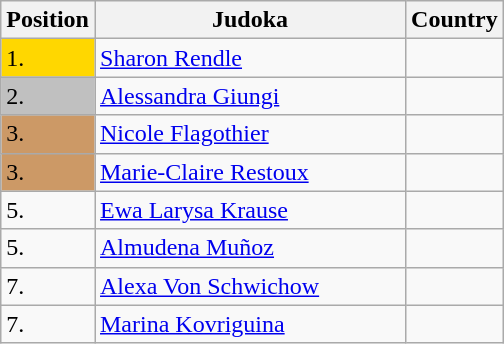<table class=wikitable>
<tr>
<th width=10>Position</th>
<th width=200>Judoka</th>
<th width=10>Country</th>
</tr>
<tr>
<td bgcolor=gold>1.</td>
<td><a href='#'>Sharon Rendle</a></td>
<td></td>
</tr>
<tr>
<td bgcolor="silver">2.</td>
<td><a href='#'>Alessandra Giungi</a></td>
<td></td>
</tr>
<tr>
<td bgcolor="CC9966">3.</td>
<td><a href='#'>Nicole Flagothier</a></td>
<td></td>
</tr>
<tr>
<td bgcolor="CC9966">3.</td>
<td><a href='#'>Marie-Claire Restoux</a></td>
<td></td>
</tr>
<tr>
<td>5.</td>
<td><a href='#'>Ewa Larysa Krause</a></td>
<td></td>
</tr>
<tr>
<td>5.</td>
<td><a href='#'>Almudena Muñoz</a></td>
<td></td>
</tr>
<tr>
<td>7.</td>
<td><a href='#'>Alexa Von Schwichow</a></td>
<td></td>
</tr>
<tr>
<td>7.</td>
<td><a href='#'>Marina Kovriguina</a></td>
<td></td>
</tr>
</table>
